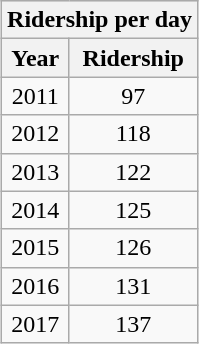<table class="wikitable" style="margin: 1em 0.2em; text-align: center;">
<tr style="background: #ddd;">
<th colspan="2">Ridership per day </th>
</tr>
<tr>
<th>Year</th>
<th>Ridership</th>
</tr>
<tr>
<td>2011</td>
<td>97</td>
</tr>
<tr>
<td>2012</td>
<td>118</td>
</tr>
<tr>
<td>2013</td>
<td>122</td>
</tr>
<tr>
<td>2014</td>
<td>125</td>
</tr>
<tr>
<td>2015</td>
<td>126</td>
</tr>
<tr>
<td>2016</td>
<td>131</td>
</tr>
<tr>
<td>2017</td>
<td>137</td>
</tr>
</table>
